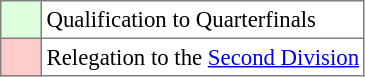<table bgcolor="#f7f8ff" cellpadding="3" cellspacing="0" border="1" style="font-size: 95%; border: gray solid 1px; border-collapse: collapse;text-align:center;">
<tr>
<td style="background: #dfd;" width="20"></td>
<td bgcolor="#ffffff" align="left">Qualification to Quarterfinals</td>
</tr>
<tr>
<td style="background: #FFCCCC;" width="20"></td>
<td bgcolor="#ffffff" align="left">Relegation to the <a href='#'>Second Division</a></td>
</tr>
</table>
